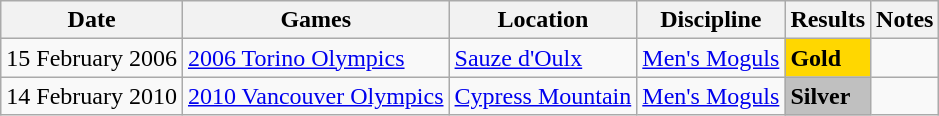<table class=wikitable>
<tr>
<th>Date</th>
<th>Games</th>
<th>Location</th>
<th>Discipline</th>
<th>Results</th>
<th>Notes</th>
</tr>
<tr>
<td>15 February 2006</td>
<td><a href='#'>2006 Torino Olympics</a></td>
<td><a href='#'>Sauze d'Oulx</a></td>
<td><a href='#'>Men's Moguls</a></td>
<td style="background:Gold;"><strong>Gold</strong></td>
<td></td>
</tr>
<tr>
<td>14 February 2010</td>
<td><a href='#'>2010 Vancouver Olympics</a></td>
<td><a href='#'>Cypress Mountain</a></td>
<td><a href='#'>Men's Moguls</a></td>
<td style="background:Silver;"><strong>Silver</strong></td>
<td></td>
</tr>
</table>
